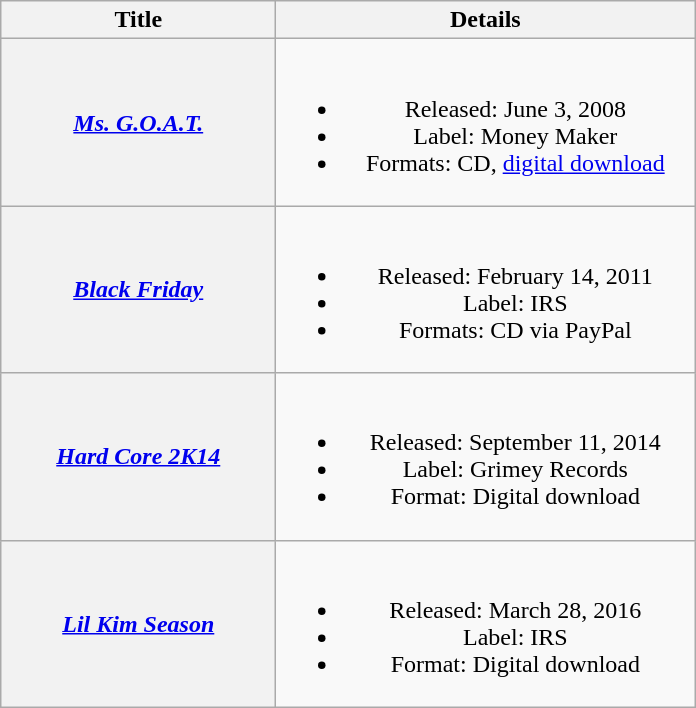<table class="wikitable plainrowheaders" style="text-align:center;">
<tr>
<th scope="col" style="width:11em;">Title</th>
<th scope="col" style="width:17em;">Details</th>
</tr>
<tr>
<th scope="row"><em><a href='#'>Ms. G.O.A.T.</a></em></th>
<td><br><ul><li>Released: June 3, 2008</li><li>Label: Money Maker</li><li>Formats: CD, <a href='#'>digital download</a></li></ul></td>
</tr>
<tr>
<th scope="row"><em><a href='#'>Black Friday</a></em></th>
<td><br><ul><li>Released: February 14, 2011</li><li>Label: IRS</li><li>Formats: CD via PayPal</li></ul></td>
</tr>
<tr>
<th scope="row"><em><a href='#'>Hard Core 2K14</a></em></th>
<td><br><ul><li>Released: September 11, 2014</li><li>Label: Grimey Records</li><li>Format: Digital download</li></ul></td>
</tr>
<tr>
<th scope="row"><em><a href='#'>Lil Kim Season</a></em></th>
<td><br><ul><li>Released: March 28, 2016</li><li>Label: IRS</li><li>Format: Digital download</li></ul></td>
</tr>
</table>
